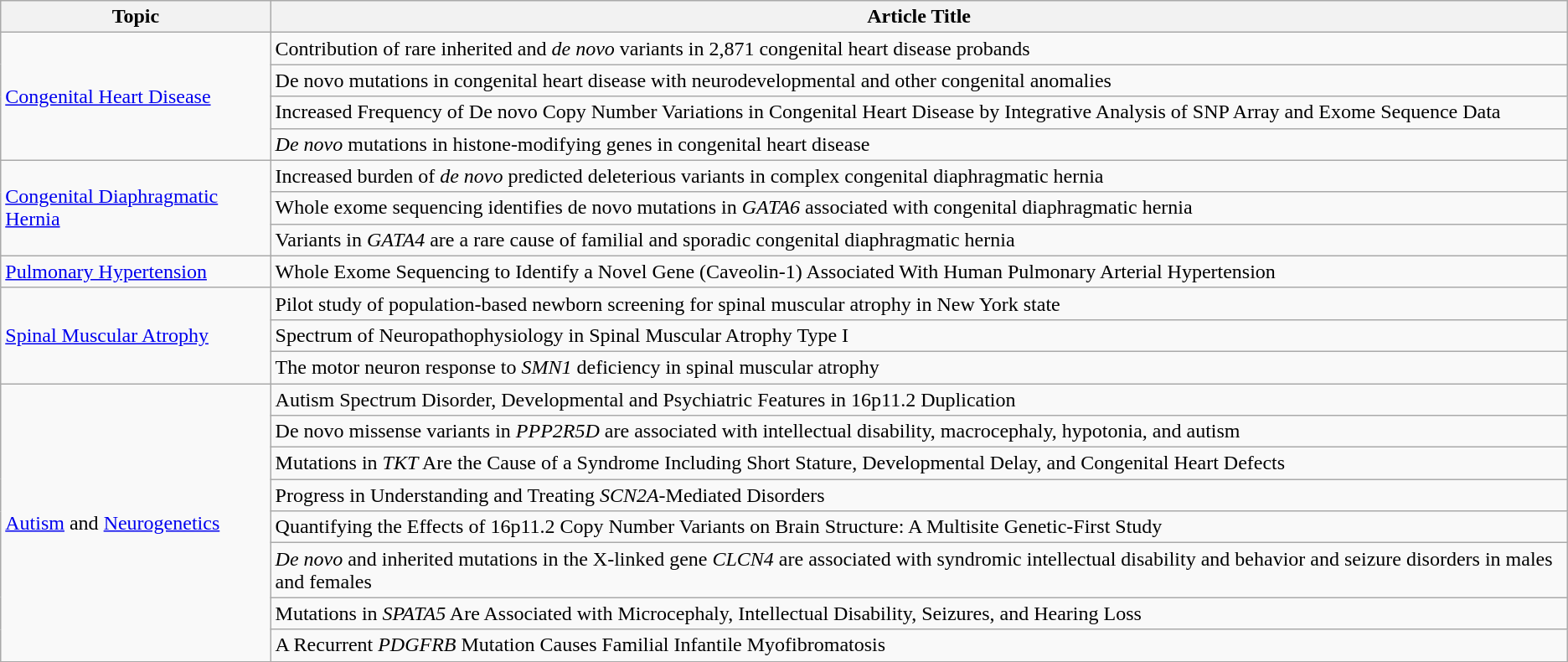<table class="wikitable">
<tr>
<th>Topic</th>
<th>Article Title</th>
</tr>
<tr>
<td rowspan=4><a href='#'>Congenital Heart Disease</a></td>
<td>Contribution of rare inherited and <em>de novo</em> variants in 2,871 congenital heart disease probands</td>
</tr>
<tr>
<td>De novo mutations in congenital heart disease with neurodevelopmental and other congenital anomalies</td>
</tr>
<tr>
<td>Increased Frequency of De novo Copy Number Variations in Congenital Heart Disease by Integrative Analysis of SNP Array and Exome Sequence Data </td>
</tr>
<tr>
<td><em>De novo</em> mutations in histone-modifying genes in congenital heart disease</td>
</tr>
<tr>
<td rowspan=3><a href='#'>Congenital Diaphragmatic Hernia</a></td>
<td>Increased burden of <em>de novo</em> predicted deleterious variants in complex congenital diaphragmatic hernia</td>
</tr>
<tr>
<td>Whole exome sequencing identifies de novo mutations in <em>GATA6</em> associated with congenital diaphragmatic hernia</td>
</tr>
<tr>
<td>Variants in <em>GATA4</em> are a rare cause of familial and sporadic congenital diaphragmatic hernia</td>
</tr>
<tr>
<td><a href='#'>Pulmonary Hypertension</a></td>
<td>Whole Exome Sequencing to Identify a Novel Gene (Caveolin-1) Associated With Human Pulmonary Arterial Hypertension</td>
</tr>
<tr>
<td rowspan=3><a href='#'>Spinal Muscular Atrophy</a></td>
<td>Pilot study of population-based newborn screening for spinal muscular atrophy in New York state</td>
</tr>
<tr>
<td>Spectrum of Neuropathophysiology in Spinal Muscular Atrophy Type I</td>
</tr>
<tr>
<td>The motor neuron response to <em>SMN1</em> deficiency in spinal muscular atrophy</td>
</tr>
<tr>
<td rowspan=8><a href='#'>Autism</a> and <a href='#'>Neurogenetics</a></td>
<td>Autism Spectrum Disorder, Developmental and Psychiatric Features in 16p11.2 Duplication </td>
</tr>
<tr>
<td>De novo missense variants in <em>PPP2R5D</em> are associated with intellectual disability, macrocephaly, hypotonia, and autism</td>
</tr>
<tr>
<td>Mutations in <em>TKT</em> Are the Cause of a Syndrome Including Short Stature, Developmental Delay, and Congenital Heart Defects</td>
</tr>
<tr>
<td>Progress in Understanding and Treating <em>SCN2A</em>-Mediated Disorders</td>
</tr>
<tr>
<td>Quantifying the Effects of 16p11.2 Copy Number Variants on Brain Structure: A Multisite Genetic-First Study</td>
</tr>
<tr>
<td><em>De novo</em> and inherited mutations in the X-linked gene <em>CLCN4</em> are associated with syndromic intellectual disability and behavior and seizure disorders in males and females</td>
</tr>
<tr>
<td>Mutations in <em>SPATA5</em> Are Associated with Microcephaly, Intellectual Disability, Seizures, and Hearing Loss</td>
</tr>
<tr>
<td>A Recurrent <em>PDGFRB</em> Mutation Causes Familial Infantile Myofibromatosis</td>
</tr>
</table>
